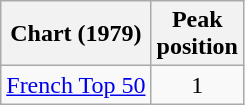<table class="wikitable sortable plainrowheaders">
<tr>
<th scope="col">Chart (1979)</th>
<th scope="col">Peak<br>position</th>
</tr>
<tr>
<td><a href='#'>French Top 50</a></td>
<td align="center">1</td>
</tr>
</table>
